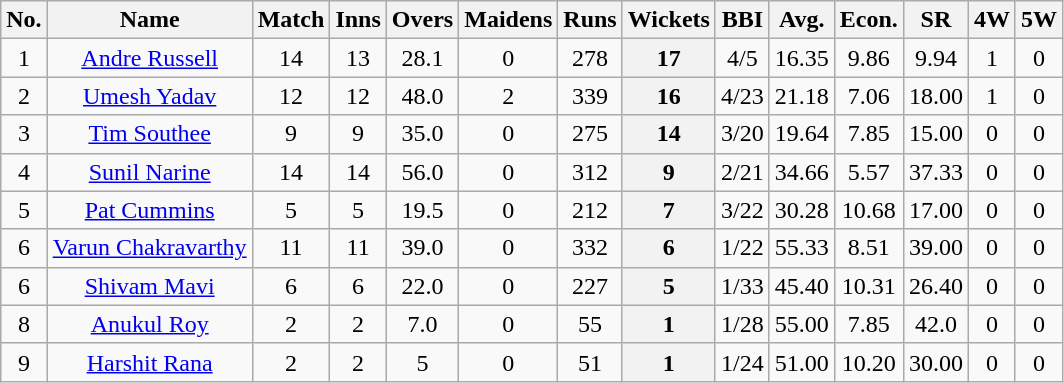<table class="wikitable sortable" style="text-align: center;">
<tr>
<th>No.</th>
<th>Name</th>
<th>Match</th>
<th>Inns</th>
<th>Overs</th>
<th>Maidens</th>
<th>Runs</th>
<th>Wickets</th>
<th>BBI</th>
<th>Avg.</th>
<th>Econ.</th>
<th>SR</th>
<th>4W</th>
<th>5W</th>
</tr>
<tr>
<td>1</td>
<td><a href='#'>Andre Russell</a></td>
<td>14</td>
<td>13</td>
<td>28.1</td>
<td>0</td>
<td>278</td>
<th>17</th>
<td>4/5</td>
<td>16.35</td>
<td>9.86</td>
<td>9.94</td>
<td>1</td>
<td>0</td>
</tr>
<tr>
<td>2</td>
<td><a href='#'>Umesh Yadav</a></td>
<td>12</td>
<td>12</td>
<td>48.0</td>
<td>2</td>
<td>339</td>
<th>16</th>
<td>4/23</td>
<td>21.18</td>
<td>7.06</td>
<td>18.00</td>
<td>1</td>
<td>0</td>
</tr>
<tr>
<td>3</td>
<td><a href='#'>Tim Southee</a></td>
<td>9</td>
<td>9</td>
<td>35.0</td>
<td>0</td>
<td>275</td>
<th>14</th>
<td>3/20</td>
<td>19.64</td>
<td>7.85</td>
<td>15.00</td>
<td>0</td>
<td>0</td>
</tr>
<tr>
<td>4</td>
<td><a href='#'>Sunil Narine</a></td>
<td>14</td>
<td>14</td>
<td>56.0</td>
<td>0</td>
<td>312</td>
<th>9</th>
<td>2/21</td>
<td>34.66</td>
<td>5.57</td>
<td>37.33</td>
<td>0</td>
<td>0</td>
</tr>
<tr>
<td>5</td>
<td><a href='#'>Pat Cummins</a></td>
<td>5</td>
<td>5</td>
<td>19.5</td>
<td>0</td>
<td>212</td>
<th>7</th>
<td>3/22</td>
<td>30.28</td>
<td>10.68</td>
<td>17.00</td>
<td>0</td>
<td>0</td>
</tr>
<tr>
<td>6</td>
<td><a href='#'>Varun Chakravarthy</a></td>
<td>11</td>
<td>11</td>
<td>39.0</td>
<td>0</td>
<td>332</td>
<th>6</th>
<td>1/22</td>
<td>55.33</td>
<td>8.51</td>
<td>39.00</td>
<td>0</td>
<td>0</td>
</tr>
<tr>
<td>6</td>
<td><a href='#'>Shivam Mavi</a></td>
<td>6</td>
<td>6</td>
<td>22.0</td>
<td>0</td>
<td>227</td>
<th>5</th>
<td>1/33</td>
<td>45.40</td>
<td>10.31</td>
<td>26.40</td>
<td>0</td>
<td>0</td>
</tr>
<tr>
<td>8</td>
<td><a href='#'>Anukul Roy</a></td>
<td>2</td>
<td>2</td>
<td>7.0</td>
<td>0</td>
<td>55</td>
<th>1</th>
<td>1/28</td>
<td>55.00</td>
<td>7.85</td>
<td>42.0</td>
<td>0</td>
<td>0</td>
</tr>
<tr>
<td>9</td>
<td><a href='#'>Harshit Rana</a></td>
<td>2</td>
<td>2</td>
<td>5</td>
<td>0</td>
<td>51</td>
<th>1</th>
<td>1/24</td>
<td>51.00</td>
<td>10.20</td>
<td>30.00</td>
<td>0</td>
<td>0</td>
</tr>
</table>
